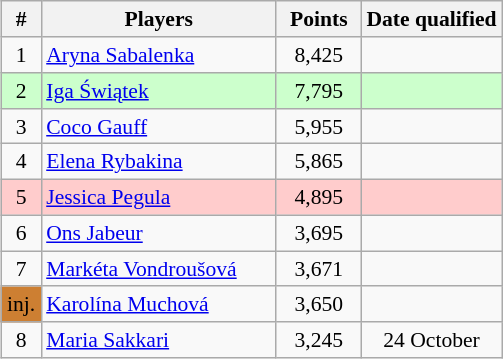<table class="sortable wikitable nowrap" align=right style=text-align:center;font-size:90%>
<tr>
<th width=20>#</th>
<th width=150>Players</th>
<th width=50>Points</th>
<th>Date qualified</th>
</tr>
<tr>
<td>1</td>
<td align=left> <a href='#'>Aryna Sabalenka</a></td>
<td>8,425</td>
<td></td>
</tr>
<tr style="background:#cfc;">
<td>2</td>
<td align=left> <a href='#'>Iga Świątek</a></td>
<td>7,795</td>
<td></td>
</tr>
<tr>
<td>3</td>
<td align=left> <a href='#'>Coco Gauff</a></td>
<td>5,955</td>
<td></td>
</tr>
<tr>
<td>4</td>
<td align=left> <a href='#'>Elena Rybakina</a></td>
<td>5,865</td>
<td></td>
</tr>
<tr style="background:#fcc;">
<td>5</td>
<td align=left> <a href='#'>Jessica Pegula</a></td>
<td>4,895</td>
<td></td>
</tr>
<tr>
<td>6</td>
<td align=left> <a href='#'>Ons Jabeur</a></td>
<td>3,695</td>
<td></td>
</tr>
<tr>
<td>7</td>
<td align=left> <a href='#'>Markéta Vondroušová</a></td>
<td>3,671</td>
<td></td>
</tr>
<tr>
<td bgcolor="cd7f32">inj.</td>
<td align=left> <a href='#'>Karolína Muchová</a></td>
<td>3,650</td>
<td></td>
</tr>
<tr>
<td>8</td>
<td align=left> <a href='#'>Maria Sakkari</a></td>
<td>3,245</td>
<td>24 October</td>
</tr>
</table>
